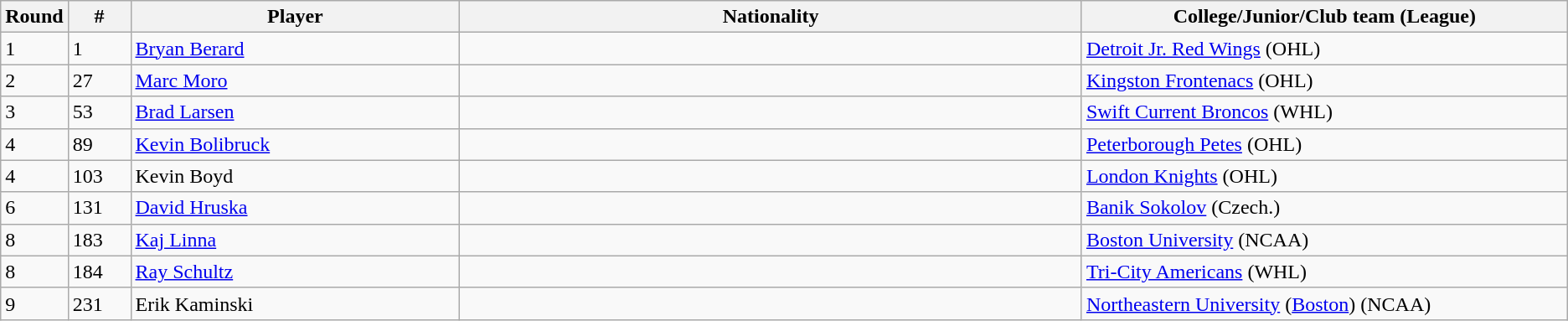<table class="wikitable">
<tr align="center">
<th bgcolor="#DDDDFF" width="4.0%">Round</th>
<th bgcolor="#DDDDFF" width="4.0%">#</th>
<th bgcolor="#DDDDFF" width="21.0%">Player</th>
<th bgcolor="#DDDDFF" width="40.0">Nationality</th>
<th bgcolor="#DDDDFF" width="31.0%">College/Junior/Club team (League)</th>
</tr>
<tr>
<td>1</td>
<td>1</td>
<td><a href='#'>Bryan Berard</a></td>
<td></td>
<td><a href='#'>Detroit Jr. Red Wings</a> (OHL)</td>
</tr>
<tr>
<td>2</td>
<td>27</td>
<td><a href='#'>Marc Moro</a></td>
<td></td>
<td><a href='#'>Kingston Frontenacs</a> (OHL)</td>
</tr>
<tr>
<td>3</td>
<td>53</td>
<td><a href='#'>Brad Larsen</a></td>
<td></td>
<td><a href='#'>Swift Current Broncos</a> (WHL)</td>
</tr>
<tr>
<td>4</td>
<td>89</td>
<td><a href='#'>Kevin Bolibruck</a></td>
<td></td>
<td><a href='#'>Peterborough Petes</a> (OHL)</td>
</tr>
<tr>
<td>4</td>
<td>103</td>
<td>Kevin Boyd</td>
<td></td>
<td><a href='#'>London Knights</a> (OHL)</td>
</tr>
<tr>
<td>6</td>
<td>131</td>
<td><a href='#'>David Hruska</a></td>
<td></td>
<td><a href='#'>Banik Sokolov</a> (Czech.)</td>
</tr>
<tr>
<td>8</td>
<td>183</td>
<td><a href='#'>Kaj Linna</a></td>
<td></td>
<td><a href='#'>Boston University</a> (NCAA)</td>
</tr>
<tr>
<td>8</td>
<td>184</td>
<td><a href='#'>Ray Schultz</a></td>
<td></td>
<td><a href='#'>Tri-City Americans</a> (WHL)</td>
</tr>
<tr>
<td>9</td>
<td>231</td>
<td>Erik Kaminski</td>
<td></td>
<td><a href='#'>Northeastern University</a> (<a href='#'>Boston</a>) (NCAA)</td>
</tr>
</table>
